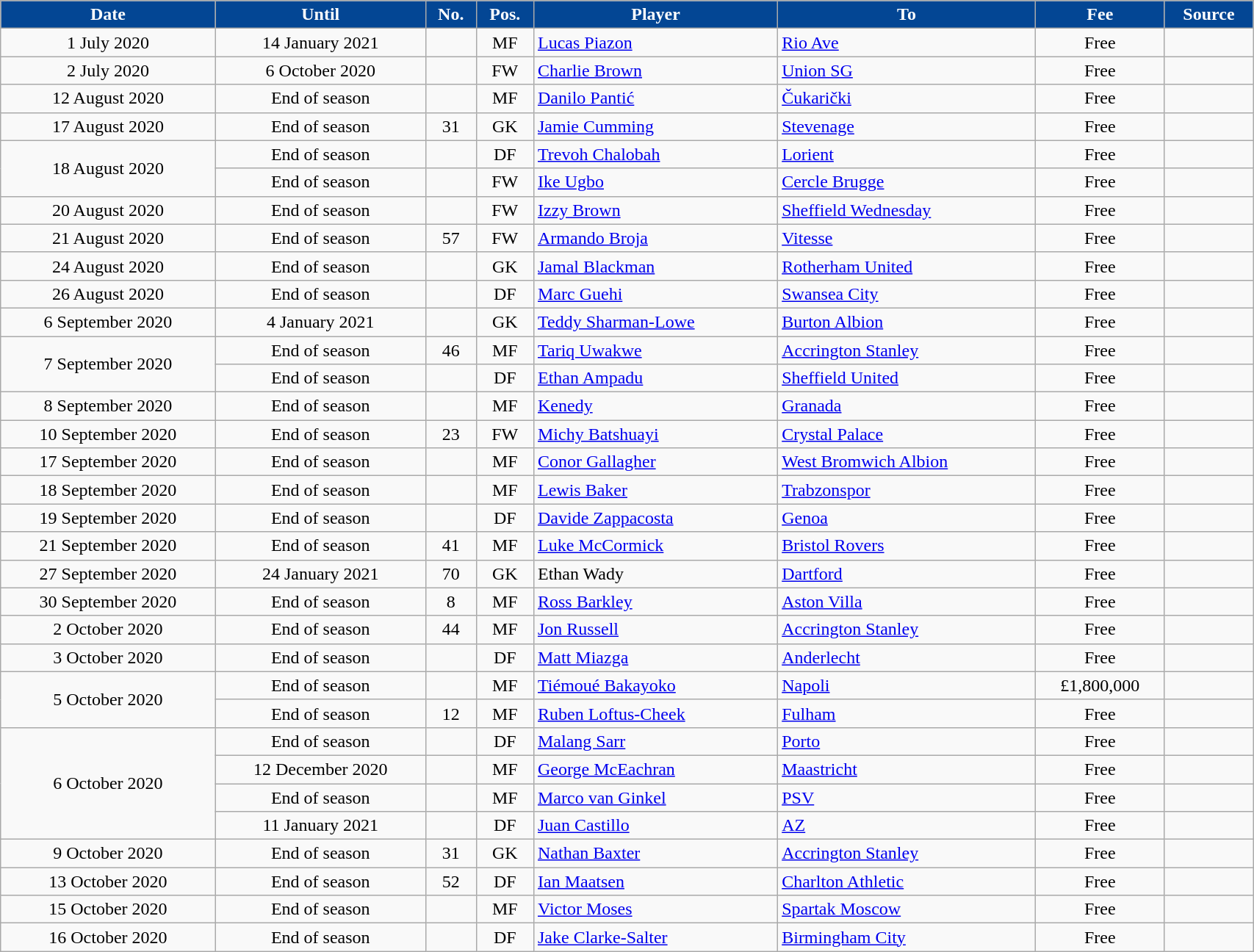<table class="wikitable sortable" style="text-align:center;width:90%;">
<tr>
<th scope="col" style="background-color:#034694;color:#FFFFFF">Date</th>
<th scope="col" style="background-color:#034694;color:#FFFFFF">Until</th>
<th scope="col" style="background-color:#034694;color:#FFFFFF">No.</th>
<th scope="col" style="background-color:#034694;color:#FFFFFF">Pos.</th>
<th scope="col" style="background-color:#034694;color:#FFFFFF">Player</th>
<th scope="col" style="background-color:#034694;color:#FFFFFF">To</th>
<th scope="col" style="background-color:#034694;color:#FFFFFF" data-sort-type="currency">Fee</th>
<th scope="col" class="unsortable" style="background-color:#034694;color:#FFFFFF">Source</th>
</tr>
<tr>
<td>1 July 2020</td>
<td>14 January 2021</td>
<td></td>
<td>MF</td>
<td align=left> <a href='#'>Lucas Piazon</a></td>
<td align=left> <a href='#'>Rio Ave</a></td>
<td>Free</td>
<td></td>
</tr>
<tr>
<td>2 July 2020</td>
<td>6 October 2020</td>
<td></td>
<td>FW</td>
<td align=left> <a href='#'>Charlie Brown</a></td>
<td align=left> <a href='#'>Union SG</a></td>
<td>Free</td>
<td></td>
</tr>
<tr>
<td>12 August 2020</td>
<td>End of season</td>
<td></td>
<td>MF</td>
<td align=left> <a href='#'>Danilo Pantić</a></td>
<td align=left> <a href='#'>Čukarički</a></td>
<td>Free</td>
<td></td>
</tr>
<tr>
<td>17 August 2020</td>
<td>End of season</td>
<td>31</td>
<td>GK</td>
<td align=left> <a href='#'>Jamie Cumming</a></td>
<td align=left> <a href='#'>Stevenage</a></td>
<td>Free</td>
<td></td>
</tr>
<tr>
<td rowspan=2>18 August 2020</td>
<td>End of season</td>
<td></td>
<td>DF</td>
<td align=left> <a href='#'>Trevoh Chalobah</a></td>
<td align=left> <a href='#'>Lorient</a></td>
<td>Free</td>
<td></td>
</tr>
<tr>
<td>End of season</td>
<td></td>
<td>FW</td>
<td align=left> <a href='#'>Ike Ugbo</a></td>
<td align=left> <a href='#'>Cercle Brugge</a></td>
<td>Free</td>
<td></td>
</tr>
<tr>
<td>20 August 2020</td>
<td>End of season</td>
<td></td>
<td>FW</td>
<td align=left> <a href='#'>Izzy Brown</a></td>
<td align=left> <a href='#'>Sheffield Wednesday</a></td>
<td>Free</td>
<td></td>
</tr>
<tr>
<td>21 August 2020</td>
<td>End of season</td>
<td>57</td>
<td>FW</td>
<td align=left> <a href='#'>Armando Broja</a></td>
<td align=left> <a href='#'>Vitesse</a></td>
<td>Free</td>
<td></td>
</tr>
<tr>
<td>24 August 2020</td>
<td>End of season</td>
<td></td>
<td>GK</td>
<td align=left> <a href='#'>Jamal Blackman</a></td>
<td align=left> <a href='#'>Rotherham United</a></td>
<td>Free</td>
<td></td>
</tr>
<tr>
<td>26 August 2020</td>
<td>End of season</td>
<td></td>
<td>DF</td>
<td align=left> <a href='#'>Marc Guehi</a></td>
<td align=left> <a href='#'>Swansea City</a></td>
<td>Free</td>
<td></td>
</tr>
<tr>
<td>6 September 2020</td>
<td>4 January 2021</td>
<td></td>
<td>GK</td>
<td align=left> <a href='#'>Teddy Sharman-Lowe</a></td>
<td align=left> <a href='#'>Burton Albion</a></td>
<td>Free</td>
<td></td>
</tr>
<tr>
<td rowspan=2>7 September 2020</td>
<td>End of season</td>
<td>46</td>
<td>MF</td>
<td align=left> <a href='#'>Tariq Uwakwe</a></td>
<td align=left> <a href='#'>Accrington Stanley</a></td>
<td>Free</td>
<td></td>
</tr>
<tr>
<td>End of season</td>
<td></td>
<td>DF</td>
<td align=left> <a href='#'>Ethan Ampadu</a></td>
<td align=left> <a href='#'>Sheffield United</a></td>
<td>Free</td>
<td></td>
</tr>
<tr>
<td>8 September 2020</td>
<td>End of season</td>
<td></td>
<td>MF</td>
<td align=left> <a href='#'>Kenedy</a></td>
<td align=left> <a href='#'>Granada</a></td>
<td>Free</td>
<td></td>
</tr>
<tr>
<td>10 September 2020</td>
<td>End of season</td>
<td>23</td>
<td>FW</td>
<td align=left> <a href='#'>Michy Batshuayi</a></td>
<td align=left> <a href='#'>Crystal Palace</a></td>
<td>Free</td>
<td></td>
</tr>
<tr>
<td>17 September 2020</td>
<td>End of season</td>
<td></td>
<td>MF</td>
<td align=left> <a href='#'>Conor Gallagher</a></td>
<td align=left> <a href='#'>West Bromwich Albion</a></td>
<td>Free</td>
<td></td>
</tr>
<tr>
<td>18 September 2020</td>
<td>End of season</td>
<td></td>
<td>MF</td>
<td align=left> <a href='#'>Lewis Baker</a></td>
<td align=left> <a href='#'>Trabzonspor</a></td>
<td>Free</td>
<td></td>
</tr>
<tr>
<td>19 September 2020</td>
<td>End of season</td>
<td></td>
<td>DF</td>
<td align=left> <a href='#'>Davide Zappacosta</a></td>
<td align=left> <a href='#'>Genoa</a></td>
<td>Free</td>
<td></td>
</tr>
<tr>
<td>21 September 2020</td>
<td>End of season</td>
<td>41</td>
<td>MF</td>
<td align=left> <a href='#'>Luke McCormick</a></td>
<td align=left> <a href='#'>Bristol Rovers</a></td>
<td>Free</td>
<td></td>
</tr>
<tr>
<td>27 September 2020</td>
<td>24 January 2021</td>
<td>70</td>
<td>GK</td>
<td align=left> Ethan Wady</td>
<td align=left> <a href='#'>Dartford</a></td>
<td>Free</td>
<td></td>
</tr>
<tr>
<td>30 September 2020</td>
<td>End of season</td>
<td>8</td>
<td>MF</td>
<td align=left> <a href='#'>Ross Barkley</a></td>
<td align=left> <a href='#'>Aston Villa</a></td>
<td>Free</td>
<td></td>
</tr>
<tr>
<td>2 October 2020</td>
<td>End of season</td>
<td>44</td>
<td>MF</td>
<td align=left> <a href='#'>Jon Russell</a></td>
<td align=left> <a href='#'>Accrington Stanley</a></td>
<td>Free</td>
<td></td>
</tr>
<tr>
<td>3 October 2020</td>
<td>End of season</td>
<td></td>
<td>DF</td>
<td align=left> <a href='#'>Matt Miazga</a></td>
<td align=left> <a href='#'>Anderlecht</a></td>
<td>Free</td>
<td></td>
</tr>
<tr>
<td rowspan=2>5 October 2020</td>
<td>End of season</td>
<td></td>
<td>MF</td>
<td align=left> <a href='#'>Tiémoué Bakayoko</a></td>
<td align=left> <a href='#'>Napoli</a></td>
<td>£1,800,000</td>
<td></td>
</tr>
<tr>
<td>End of season</td>
<td>12</td>
<td>MF</td>
<td align=left> <a href='#'>Ruben Loftus-Cheek</a></td>
<td align=left> <a href='#'>Fulham</a></td>
<td>Free</td>
<td></td>
</tr>
<tr>
<td rowspan=4>6 October 2020</td>
<td>End of season</td>
<td></td>
<td>DF</td>
<td align=left> <a href='#'>Malang Sarr</a></td>
<td align=left> <a href='#'>Porto</a></td>
<td>Free</td>
<td></td>
</tr>
<tr>
<td>12 December 2020</td>
<td></td>
<td>MF</td>
<td align=left> <a href='#'>George McEachran</a></td>
<td align=left> <a href='#'>Maastricht</a></td>
<td>Free</td>
<td></td>
</tr>
<tr>
<td>End of season</td>
<td></td>
<td>MF</td>
<td align=left> <a href='#'>Marco van Ginkel</a></td>
<td align=left> <a href='#'>PSV</a></td>
<td>Free</td>
<td></td>
</tr>
<tr>
<td>11 January 2021</td>
<td></td>
<td>DF</td>
<td align=left> <a href='#'>Juan Castillo</a></td>
<td align=left> <a href='#'>AZ</a></td>
<td>Free</td>
<td></td>
</tr>
<tr>
<td>9 October 2020</td>
<td>End of season</td>
<td>31</td>
<td>GK</td>
<td align=left> <a href='#'>Nathan Baxter</a></td>
<td align=left> <a href='#'>Accrington Stanley</a></td>
<td>Free</td>
<td></td>
</tr>
<tr>
<td>13 October 2020</td>
<td>End of season</td>
<td>52</td>
<td>DF</td>
<td align=left> <a href='#'>Ian Maatsen</a></td>
<td align=left> <a href='#'>Charlton Athletic</a></td>
<td>Free</td>
<td></td>
</tr>
<tr>
<td>15 October 2020</td>
<td>End of season</td>
<td></td>
<td>MF</td>
<td align=left> <a href='#'>Victor Moses</a></td>
<td align=left> <a href='#'>Spartak Moscow</a></td>
<td>Free</td>
<td></td>
</tr>
<tr>
<td>16 October 2020</td>
<td>End of season</td>
<td></td>
<td>DF</td>
<td align=left> <a href='#'>Jake Clarke-Salter</a></td>
<td align=left> <a href='#'>Birmingham City</a></td>
<td>Free</td>
<td></td>
</tr>
</table>
